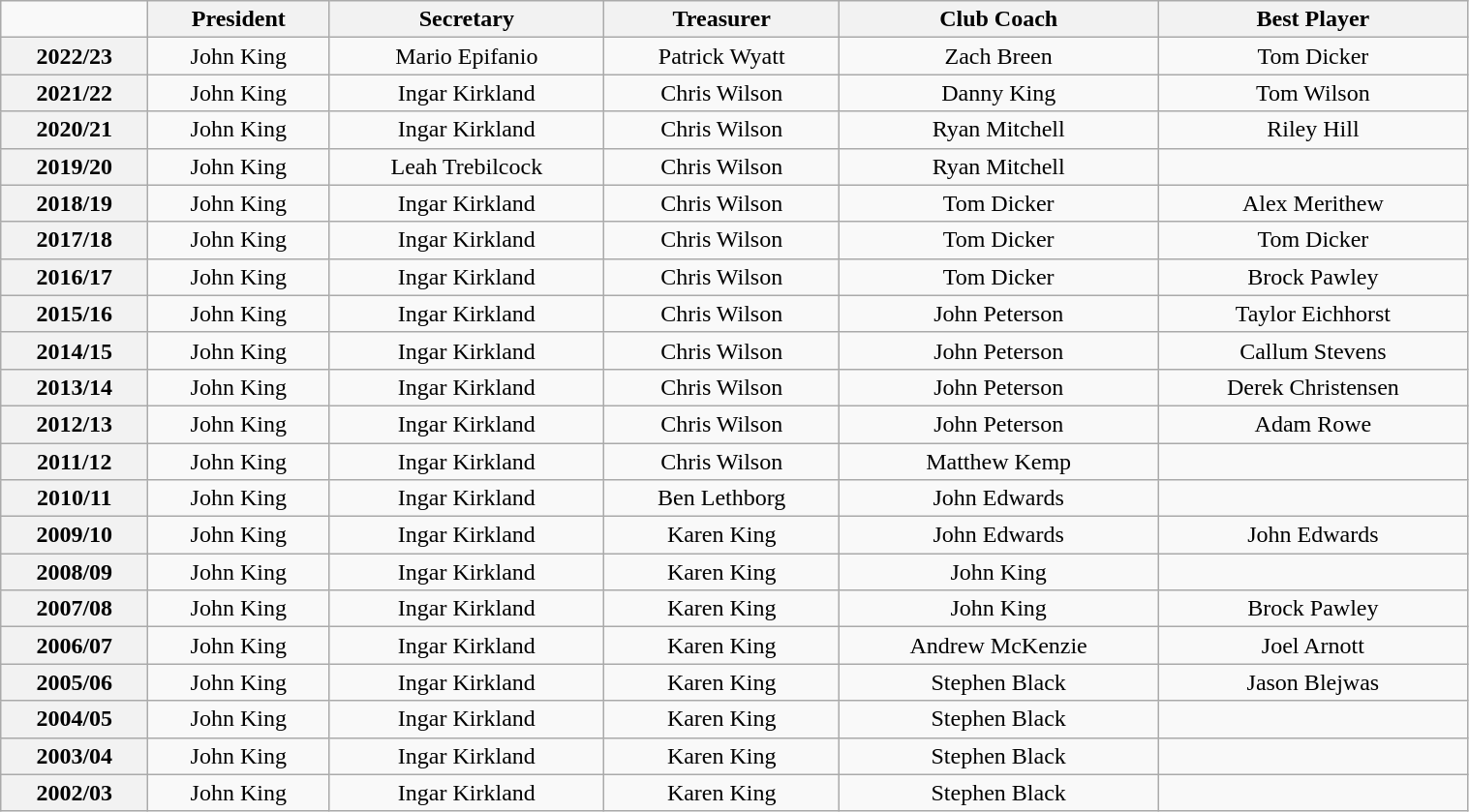<table class="wikitable" style="text-align:center; width:80%;">
<tr>
<td></td>
<th scope="col">President</th>
<th scope="col">Secretary</th>
<th scope="col">Treasurer</th>
<th scope="col">Club Coach</th>
<th scope="col">Best Player</th>
</tr>
<tr>
<th>2022/23</th>
<td>John King</td>
<td>Mario Epifanio</td>
<td>Patrick Wyatt</td>
<td>Zach Breen</td>
<td>Tom Dicker</td>
</tr>
<tr>
<th>2021/22</th>
<td>John King</td>
<td>Ingar Kirkland</td>
<td>Chris Wilson</td>
<td>Danny King</td>
<td>Tom Wilson</td>
</tr>
<tr>
<th>2020/21</th>
<td>John King</td>
<td>Ingar Kirkland</td>
<td>Chris Wilson</td>
<td>Ryan Mitchell</td>
<td>Riley Hill</td>
</tr>
<tr>
<th>2019/20</th>
<td>John King</td>
<td>Leah Trebilcock</td>
<td>Chris Wilson</td>
<td>Ryan Mitchell</td>
<td></td>
</tr>
<tr>
<th>2018/19</th>
<td>John King</td>
<td>Ingar Kirkland</td>
<td>Chris Wilson</td>
<td>Tom Dicker</td>
<td>Alex Merithew</td>
</tr>
<tr>
<th>2017/18</th>
<td>John King</td>
<td>Ingar Kirkland</td>
<td>Chris Wilson</td>
<td>Tom Dicker</td>
<td>Tom Dicker</td>
</tr>
<tr>
<th>2016/17</th>
<td>John King</td>
<td>Ingar Kirkland</td>
<td>Chris Wilson</td>
<td>Tom Dicker</td>
<td>Brock Pawley</td>
</tr>
<tr>
<th>2015/16</th>
<td>John King</td>
<td>Ingar Kirkland</td>
<td>Chris Wilson</td>
<td>John Peterson</td>
<td>Taylor Eichhorst</td>
</tr>
<tr>
<th>2014/15</th>
<td>John King</td>
<td>Ingar Kirkland</td>
<td>Chris Wilson</td>
<td>John Peterson</td>
<td>Callum Stevens</td>
</tr>
<tr>
<th>2013/14</th>
<td>John King</td>
<td>Ingar Kirkland</td>
<td>Chris Wilson</td>
<td>John Peterson</td>
<td>Derek Christensen</td>
</tr>
<tr>
<th scope="row">2012/13</th>
<td>John King</td>
<td>Ingar Kirkland</td>
<td>Chris Wilson</td>
<td>John Peterson</td>
<td>Adam Rowe</td>
</tr>
<tr>
<th scope="row">2011/12</th>
<td>John King</td>
<td>Ingar Kirkland</td>
<td>Chris Wilson</td>
<td>Matthew Kemp</td>
<td></td>
</tr>
<tr>
<th scope="row">2010/11</th>
<td>John King</td>
<td>Ingar Kirkland</td>
<td>Ben Lethborg</td>
<td>John Edwards</td>
<td></td>
</tr>
<tr>
<th scope="row">2009/10</th>
<td>John King</td>
<td>Ingar Kirkland</td>
<td>Karen King</td>
<td>John Edwards</td>
<td>John Edwards</td>
</tr>
<tr>
<th scope="row">2008/09</th>
<td>John King</td>
<td>Ingar Kirkland</td>
<td>Karen King</td>
<td>John King</td>
<td></td>
</tr>
<tr>
<th scope="row">2007/08</th>
<td>John King</td>
<td>Ingar Kirkland</td>
<td>Karen King</td>
<td>John King</td>
<td>Brock Pawley</td>
</tr>
<tr>
<th scope="row">2006/07</th>
<td>John King</td>
<td>Ingar Kirkland</td>
<td>Karen King</td>
<td>Andrew McKenzie</td>
<td>Joel Arnott</td>
</tr>
<tr>
<th scope="row">2005/06</th>
<td>John King</td>
<td>Ingar Kirkland</td>
<td>Karen King</td>
<td>Stephen Black</td>
<td>Jason Blejwas</td>
</tr>
<tr>
<th scope="row">2004/05</th>
<td>John King</td>
<td>Ingar Kirkland</td>
<td>Karen King</td>
<td>Stephen Black</td>
<td></td>
</tr>
<tr>
<th scope="row">2003/04</th>
<td>John King</td>
<td>Ingar Kirkland</td>
<td>Karen King</td>
<td>Stephen Black</td>
<td></td>
</tr>
<tr>
<th scope="row">2002/03</th>
<td>John King</td>
<td>Ingar Kirkland</td>
<td>Karen King</td>
<td>Stephen Black</td>
<td></td>
</tr>
</table>
